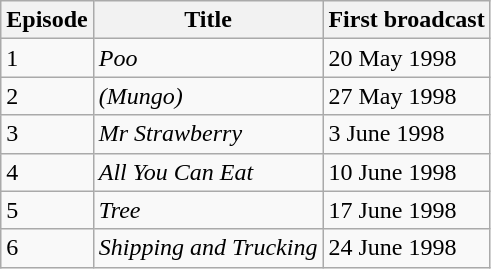<table class="wikitable">
<tr>
<th>Episode</th>
<th>Title</th>
<th>First broadcast</th>
</tr>
<tr>
<td>1</td>
<td><em>Poo</em></td>
<td>20 May 1998</td>
</tr>
<tr>
<td>2</td>
<td><em>(Mungo)</em></td>
<td>27 May 1998</td>
</tr>
<tr>
<td>3</td>
<td><em>Mr Strawberry</em></td>
<td>3 June 1998</td>
</tr>
<tr>
<td>4</td>
<td><em>All You Can Eat</em></td>
<td>10 June 1998</td>
</tr>
<tr>
<td>5</td>
<td><em>Tree</em></td>
<td>17 June 1998</td>
</tr>
<tr>
<td>6</td>
<td><em>Shipping and Trucking</em></td>
<td>24 June 1998</td>
</tr>
</table>
